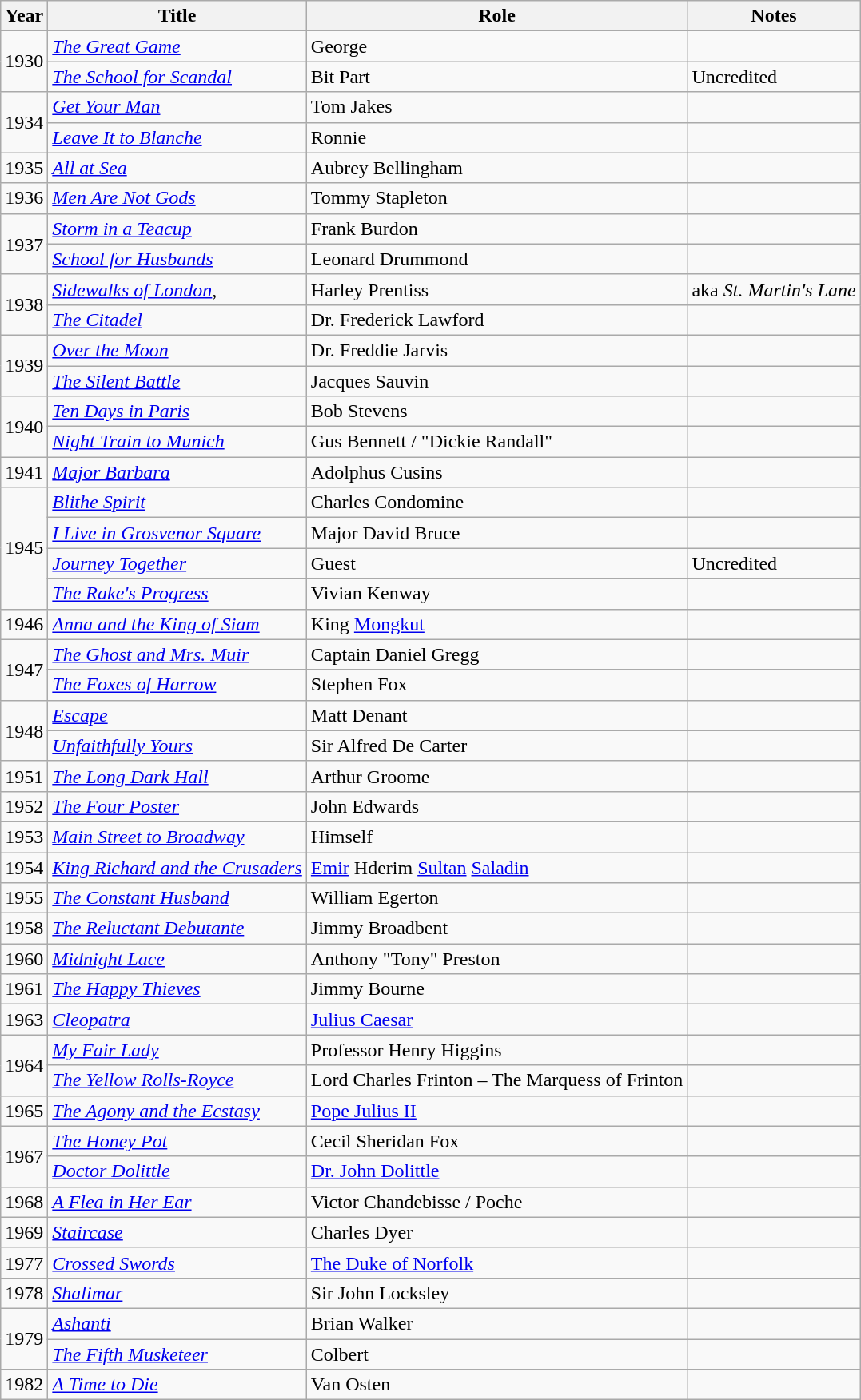<table class="wikitable sortable" style="font-size: 100%;">
<tr>
<th>Year</th>
<th>Title</th>
<th>Role</th>
<th class="unsortable">Notes</th>
</tr>
<tr>
<td rowspan="2">1930</td>
<td><em><a href='#'>The Great Game</a></em></td>
<td>George</td>
<td></td>
</tr>
<tr>
<td><em><a href='#'>The School for Scandal</a></em></td>
<td>Bit Part</td>
<td>Uncredited</td>
</tr>
<tr>
<td rowspan="2">1934</td>
<td><em><a href='#'>Get Your Man</a></em></td>
<td>Tom Jakes</td>
<td></td>
</tr>
<tr>
<td><em><a href='#'>Leave It to Blanche</a></em></td>
<td>Ronnie</td>
<td></td>
</tr>
<tr>
<td>1935</td>
<td><em><a href='#'>All at Sea</a></em></td>
<td>Aubrey Bellingham</td>
<td></td>
</tr>
<tr>
<td>1936</td>
<td><em><a href='#'>Men Are Not Gods</a></em></td>
<td>Tommy Stapleton</td>
<td></td>
</tr>
<tr>
<td rowspan="2">1937</td>
<td><em><a href='#'>Storm in a Teacup</a></em></td>
<td>Frank Burdon</td>
<td></td>
</tr>
<tr>
<td><em><a href='#'>School for Husbands</a></em></td>
<td>Leonard Drummond</td>
<td></td>
</tr>
<tr>
<td rowspan="2">1938</td>
<td><em><a href='#'>Sidewalks of London</a></em>,</td>
<td>Harley Prentiss</td>
<td>aka <em>St. Martin's Lane</em></td>
</tr>
<tr>
<td><em><a href='#'>The Citadel</a></em></td>
<td>Dr. Frederick Lawford</td>
<td></td>
</tr>
<tr>
<td rowspan="2">1939</td>
<td><em><a href='#'>Over the Moon</a></em></td>
<td>Dr. Freddie Jarvis</td>
<td></td>
</tr>
<tr>
<td><em><a href='#'>The Silent Battle</a></em></td>
<td>Jacques Sauvin</td>
<td></td>
</tr>
<tr>
<td rowspan="2">1940</td>
<td><em><a href='#'>Ten Days in Paris</a></em></td>
<td>Bob Stevens</td>
<td></td>
</tr>
<tr>
<td><em><a href='#'>Night Train to Munich</a></em></td>
<td>Gus Bennett / "Dickie Randall"</td>
<td></td>
</tr>
<tr>
<td>1941</td>
<td><em><a href='#'>Major Barbara</a></em></td>
<td>Adolphus Cusins</td>
<td></td>
</tr>
<tr>
<td rowspan="4">1945</td>
<td><em><a href='#'>Blithe Spirit</a></em></td>
<td>Charles Condomine</td>
<td></td>
</tr>
<tr>
<td><em><a href='#'>I Live in Grosvenor Square</a></em></td>
<td>Major David Bruce</td>
<td></td>
</tr>
<tr>
<td><em><a href='#'>Journey Together</a></em></td>
<td>Guest</td>
<td>Uncredited</td>
</tr>
<tr>
<td><em><a href='#'>The Rake's Progress</a></em></td>
<td>Vivian Kenway</td>
<td></td>
</tr>
<tr>
<td>1946</td>
<td><em><a href='#'>Anna and the King of Siam</a></em></td>
<td>King <a href='#'>Mongkut</a></td>
<td></td>
</tr>
<tr>
<td rowspan="2">1947</td>
<td><em><a href='#'>The Ghost and Mrs. Muir</a></em></td>
<td>Captain Daniel Gregg</td>
<td></td>
</tr>
<tr>
<td><em><a href='#'>The Foxes of Harrow</a></em></td>
<td>Stephen Fox</td>
<td></td>
</tr>
<tr>
<td rowspan="2">1948</td>
<td><em><a href='#'>Escape</a></em></td>
<td>Matt Denant</td>
<td></td>
</tr>
<tr>
<td><em><a href='#'>Unfaithfully Yours</a></em></td>
<td>Sir Alfred De Carter</td>
<td></td>
</tr>
<tr>
<td>1951</td>
<td><em><a href='#'>The Long Dark Hall</a></em></td>
<td>Arthur Groome</td>
<td></td>
</tr>
<tr>
<td>1952</td>
<td><em><a href='#'>The Four Poster</a></em></td>
<td>John Edwards</td>
<td></td>
</tr>
<tr>
<td>1953</td>
<td><em><a href='#'>Main Street to Broadway</a></em></td>
<td>Himself</td>
<td></td>
</tr>
<tr>
<td>1954</td>
<td><em><a href='#'>King Richard and the Crusaders</a></em></td>
<td><a href='#'>Emir</a> Hderim <a href='#'>Sultan</a> <a href='#'>Saladin</a></td>
<td></td>
</tr>
<tr>
<td>1955</td>
<td><em><a href='#'>The Constant Husband</a></em></td>
<td>William Egerton</td>
<td></td>
</tr>
<tr>
<td>1958</td>
<td><em><a href='#'>The Reluctant Debutante</a></em></td>
<td>Jimmy Broadbent</td>
<td></td>
</tr>
<tr>
<td>1960</td>
<td><em><a href='#'>Midnight Lace</a></em></td>
<td>Anthony "Tony" Preston</td>
<td></td>
</tr>
<tr>
<td>1961</td>
<td><em><a href='#'>The Happy Thieves</a></em></td>
<td>Jimmy Bourne</td>
<td></td>
</tr>
<tr>
<td>1963</td>
<td><em><a href='#'>Cleopatra</a></em></td>
<td><a href='#'>Julius Caesar</a></td>
<td></td>
</tr>
<tr>
<td rowspan="2">1964</td>
<td><em><a href='#'>My Fair Lady</a></em></td>
<td>Professor Henry Higgins</td>
<td></td>
</tr>
<tr>
<td><em><a href='#'>The Yellow Rolls-Royce</a></em></td>
<td>Lord Charles Frinton – The Marquess of Frinton</td>
<td></td>
</tr>
<tr>
<td>1965</td>
<td><em><a href='#'>The Agony and the Ecstasy</a></em></td>
<td><a href='#'>Pope Julius II</a></td>
<td></td>
</tr>
<tr>
<td rowspan="2">1967</td>
<td><em><a href='#'>The Honey Pot</a></em></td>
<td>Cecil Sheridan Fox</td>
<td></td>
</tr>
<tr>
<td><em><a href='#'>Doctor Dolittle</a></em></td>
<td><a href='#'>Dr. John Dolittle</a></td>
<td></td>
</tr>
<tr>
<td>1968</td>
<td><em><a href='#'>A Flea in Her Ear</a></em></td>
<td>Victor Chandebisse / Poche</td>
<td></td>
</tr>
<tr>
<td>1969</td>
<td><em><a href='#'>Staircase</a></em></td>
<td>Charles Dyer</td>
<td></td>
</tr>
<tr>
<td>1977</td>
<td><em><a href='#'>Crossed Swords</a></em></td>
<td><a href='#'>The Duke of Norfolk</a></td>
<td></td>
</tr>
<tr>
<td>1978</td>
<td><em><a href='#'>Shalimar</a></em></td>
<td>Sir John Locksley</td>
<td></td>
</tr>
<tr>
<td rowspan="2">1979</td>
<td><em><a href='#'>Ashanti</a></em></td>
<td>Brian Walker</td>
<td></td>
</tr>
<tr>
<td><em><a href='#'>The Fifth Musketeer</a></em></td>
<td>Colbert</td>
<td></td>
</tr>
<tr>
<td>1982</td>
<td><em><a href='#'>A Time to Die</a></em></td>
<td>Van Osten</td>
<td></td>
</tr>
</table>
